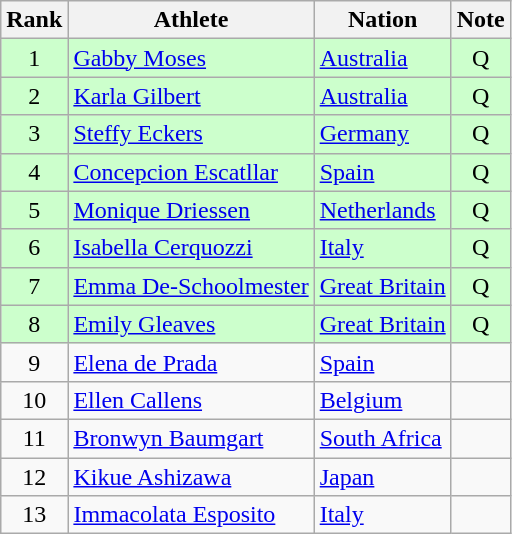<table class="wikitable sortable" style="text-align:center">
<tr>
<th>Rank</th>
<th>Athlete</th>
<th>Nation</th>
<th>Note</th>
</tr>
<tr bgcolor=ccffcc>
<td>1</td>
<td align=left><a href='#'>Gabby Moses</a></td>
<td align=left> <a href='#'>Australia</a></td>
<td>Q</td>
</tr>
<tr bgcolor=ccffcc>
<td>2</td>
<td align=left><a href='#'>Karla Gilbert</a></td>
<td align=left> <a href='#'>Australia</a></td>
<td>Q</td>
</tr>
<tr bgcolor=ccffcc>
<td>3</td>
<td align=left><a href='#'>Steffy Eckers</a></td>
<td align=left> <a href='#'>Germany</a></td>
<td>Q</td>
</tr>
<tr bgcolor=ccffcc>
<td>4</td>
<td align=left><a href='#'>Concepcion Escatllar</a></td>
<td align=left> <a href='#'>Spain</a></td>
<td>Q</td>
</tr>
<tr bgcolor=ccffcc>
<td>5</td>
<td align=left><a href='#'>Monique Driessen</a></td>
<td align=left> <a href='#'>Netherlands</a></td>
<td>Q</td>
</tr>
<tr bgcolor=ccffcc>
<td>6</td>
<td align=left><a href='#'>Isabella Cerquozzi</a></td>
<td align=left> <a href='#'>Italy</a></td>
<td>Q</td>
</tr>
<tr bgcolor=ccffcc>
<td>7</td>
<td align=left><a href='#'>Emma De-Schoolmester</a></td>
<td align=left> <a href='#'>Great Britain</a></td>
<td>Q</td>
</tr>
<tr bgcolor=ccffcc>
<td>8</td>
<td align=left><a href='#'>Emily Gleaves</a></td>
<td align=left> <a href='#'>Great Britain</a></td>
<td>Q</td>
</tr>
<tr>
<td>9</td>
<td align=left><a href='#'>Elena de Prada</a></td>
<td align=left> <a href='#'>Spain</a></td>
<td></td>
</tr>
<tr>
<td>10</td>
<td align=left><a href='#'>Ellen Callens</a></td>
<td align=left> <a href='#'>Belgium</a></td>
<td></td>
</tr>
<tr>
<td>11</td>
<td align=left><a href='#'>Bronwyn Baumgart</a></td>
<td align=left> <a href='#'>South Africa</a></td>
<td></td>
</tr>
<tr>
<td>12</td>
<td align=left><a href='#'>Kikue Ashizawa</a></td>
<td align=left> <a href='#'>Japan</a></td>
<td></td>
</tr>
<tr>
<td>13</td>
<td align=left><a href='#'>Immacolata Esposito</a></td>
<td align=left> <a href='#'>Italy</a></td>
<td></td>
</tr>
</table>
